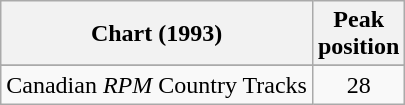<table class="wikitable sortable">
<tr>
<th align="left">Chart (1993)</th>
<th align="center">Peak<br>position</th>
</tr>
<tr>
</tr>
<tr>
<td align="left">Canadian <em>RPM</em> Country Tracks</td>
<td align="center">28</td>
</tr>
</table>
